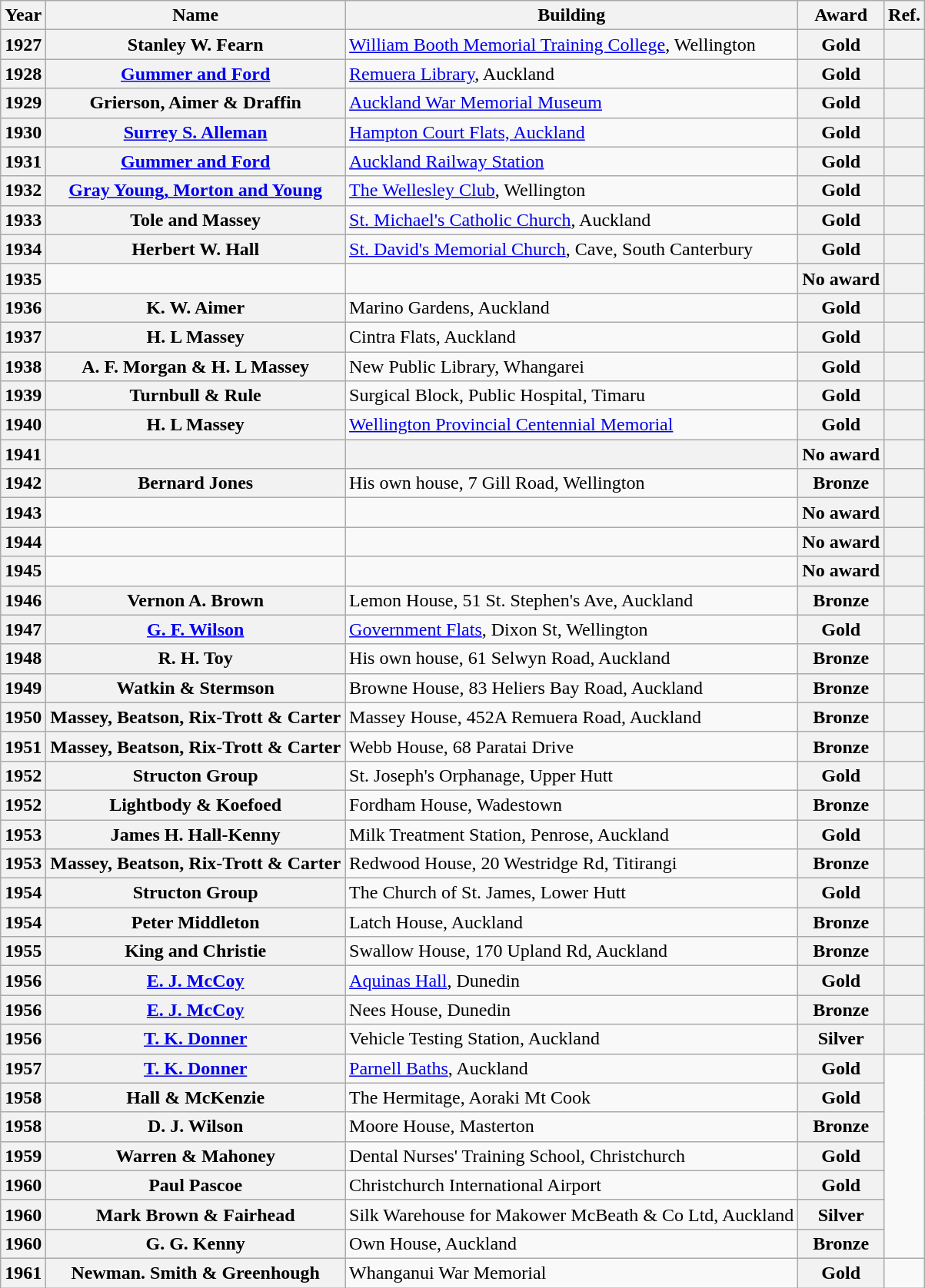<table class="wikitable sortable">
<tr>
<th scope="col">Year</th>
<th scope="col">Name</th>
<th scope="col" class="unsortable">Building</th>
<th scope="col">Award</th>
<th scope="col" class="unsortable">Ref.</th>
</tr>
<tr>
<th scope="row">1927</th>
<th scope="row">Stanley W. Fearn</th>
<td><a href='#'>William Booth Memorial Training College</a>, Wellington</td>
<th scope="row">Gold</th>
<th scope="row"></th>
</tr>
<tr>
<th scope="row">1928</th>
<th scope="row"><a href='#'>Gummer and Ford</a></th>
<td><a href='#'>Remuera Library</a>, Auckland</td>
<th scope="row">Gold</th>
<th scope="row"></th>
</tr>
<tr>
<th scope="row">1929</th>
<th scope="row">Grierson, Aimer & Draffin</th>
<td><a href='#'>Auckland War Memorial Museum</a></td>
<th scope="row">Gold</th>
<th scope="row"></th>
</tr>
<tr>
<th scope="row">1930</th>
<th scope="row"><a href='#'>Surrey S. Alleman</a></th>
<td><a href='#'>Hampton Court Flats, Auckland</a></td>
<th scope="row">Gold</th>
<th scope="row"></th>
</tr>
<tr>
<th scope="row">1931</th>
<th scope="row"><a href='#'>Gummer and Ford</a></th>
<td><a href='#'>Auckland Railway Station</a></td>
<th scope="row">Gold</th>
<th scope="row"></th>
</tr>
<tr>
<th scope="row">1932</th>
<th scope="row"><a href='#'>Gray Young, Morton and Young</a></th>
<td><a href='#'>The Wellesley Club</a>, Wellington</td>
<th scope="row">Gold</th>
<th scope="row"></th>
</tr>
<tr>
<th scope="row">1933</th>
<th scope="row">Tole and Massey</th>
<td><a href='#'>St. Michael's Catholic Church</a>, Auckland</td>
<th scope="row">Gold</th>
<th scope="row"></th>
</tr>
<tr>
<th scope="row">1934</th>
<th scope="row">Herbert W. Hall</th>
<td><a href='#'>St. David's Memorial Church</a>, Cave, South Canterbury</td>
<th scope="row">Gold</th>
<th scope="row"></th>
</tr>
<tr>
<th scope="row">1935</th>
<td></td>
<td></td>
<th scope="row">No award</th>
<th scope="row"></th>
</tr>
<tr>
<th scope="row">1936</th>
<th scope="row">K. W. Aimer</th>
<td>Marino Gardens, Auckland</td>
<th scope="row">Gold</th>
<th scope="row"></th>
</tr>
<tr>
<th scope="row">1937</th>
<th scope="row">H. L Massey</th>
<td>Cintra Flats, Auckland</td>
<th scope="row">Gold</th>
<th scope="row"></th>
</tr>
<tr>
<th scope="row">1938</th>
<th scope="row">A. F. Morgan & H. L Massey</th>
<td>New Public Library, Whangarei</td>
<th scope="row">Gold</th>
<th scope="row"></th>
</tr>
<tr>
<th scope="row">1939</th>
<th scope="row">Turnbull & Rule</th>
<td>Surgical Block, Public Hospital, Timaru</td>
<th scope="row">Gold</th>
<th scope="row"></th>
</tr>
<tr>
<th scope="row">1940</th>
<th scope="row">H. L Massey</th>
<td><a href='#'>Wellington Provincial Centennial Memorial</a></td>
<th scope="row">Gold</th>
<th scope="row"></th>
</tr>
<tr>
<th scope="row">1941</th>
<th scope="row"></th>
<th scope="row"></th>
<th scope="row">No award</th>
<th scope="row"></th>
</tr>
<tr>
<th scope="row">1942</th>
<th scope="row">Bernard Jones</th>
<td>His own house, 7 Gill Road, Wellington</td>
<th scope="row">Bronze</th>
<th scope="row"></th>
</tr>
<tr>
<th scope="row">1943</th>
<td></td>
<td></td>
<th scope="row">No award</th>
<th scope="row"></th>
</tr>
<tr>
<th scope="row">1944</th>
<td></td>
<td></td>
<th scope="row">No award</th>
<th scope="row"></th>
</tr>
<tr>
<th scope="row">1945</th>
<td></td>
<td></td>
<th scope="row">No award</th>
<th scope="row"></th>
</tr>
<tr>
<th scope="row">1946</th>
<th scope="row">Vernon A. Brown</th>
<td>Lemon House, 51 St. Stephen's Ave, Auckland</td>
<th scope="row">Bronze</th>
<th scope="row"></th>
</tr>
<tr>
<th scope="row">1947</th>
<th scope="row"><a href='#'>G. F. Wilson</a></th>
<td><a href='#'>Government Flats</a>, Dixon St, Wellington</td>
<th scope="row">Gold</th>
<th scope="row"></th>
</tr>
<tr>
<th scope="row">1948</th>
<th scope="row">R. H. Toy</th>
<td>His own house, 61 Selwyn Road, Auckland</td>
<th scope="row">Bronze</th>
<th scope="row"></th>
</tr>
<tr>
<th scope="row">1949</th>
<th scope="row">Watkin & Stermson</th>
<td>Browne House, 83 Heliers Bay Road, Auckland</td>
<th scope="row">Bronze</th>
<th scope="row"></th>
</tr>
<tr>
<th scope="row">1950</th>
<th scope="row">Massey, Beatson, Rix-Trott & Carter</th>
<td>Massey House, 452A Remuera Road, Auckland</td>
<th scope="row">Bronze</th>
<th scope="row"></th>
</tr>
<tr>
<th scope="row">1951</th>
<th scope="row">Massey, Beatson, Rix-Trott & Carter</th>
<td>Webb House, 68 Paratai Drive</td>
<th scope="row">Bronze</th>
<th scope="row"></th>
</tr>
<tr>
<th scope="row">1952</th>
<th scope="row">Structon Group</th>
<td>St. Joseph's Orphanage, Upper Hutt</td>
<th scope="row">Gold</th>
<th scope="row"></th>
</tr>
<tr>
<th scope="row">1952</th>
<th scope="row">Lightbody & Koefoed</th>
<td>Fordham House, Wadestown</td>
<th scope="row">Bronze</th>
<th scope="row"></th>
</tr>
<tr>
<th scope="row">1953</th>
<th scope="row">James H. Hall-Kenny</th>
<td>Milk Treatment Station, Penrose, Auckland</td>
<th scope="row">Gold</th>
<th scope="row"></th>
</tr>
<tr>
<th scope="row">1953</th>
<th scope="row">Massey, Beatson, Rix-Trott & Carter</th>
<td>Redwood House, 20 Westridge Rd, Titirangi</td>
<th scope="row">Bronze</th>
<th scope="row"></th>
</tr>
<tr>
<th scope="row">1954</th>
<th scope="row">Structon Group</th>
<td>The Church of St. James, Lower Hutt</td>
<th scope="row">Gold</th>
<th scope="row"></th>
</tr>
<tr>
<th scope="row">1954</th>
<th scope="row">Peter Middleton</th>
<td>Latch House, Auckland</td>
<th scope="row">Bronze</th>
<th scope="row"></th>
</tr>
<tr>
<th scope="row">1955</th>
<th scope="row">King and Christie</th>
<td>Swallow House, 170 Upland Rd, Auckland</td>
<th scope="row">Bronze</th>
<th scope="row"></th>
</tr>
<tr>
<th scope="row">1956</th>
<th scope="row"><a href='#'>E. J. McCoy</a></th>
<td><a href='#'>Aquinas Hall</a>, Dunedin</td>
<th scope="row">Gold</th>
<th scope="row"></th>
</tr>
<tr>
<th scope="row">1956</th>
<th scope="row"><a href='#'>E. J. McCoy</a></th>
<td>Nees House, Dunedin</td>
<th scope="row">Bronze</th>
<th scope="row"></th>
</tr>
<tr>
<th scope="row">1956</th>
<th scope="row"><a href='#'>T. K. Donner</a></th>
<td>Vehicle Testing Station, Auckland</td>
<th scope="row">Silver</th>
<th scope="row"></th>
</tr>
<tr class="sortbottom">
<th>1957</th>
<th><a href='#'>T. K. Donner</a></th>
<td><a href='#'>Parnell Baths</a>, Auckland</td>
<th>Gold</th>
</tr>
<tr>
<th>1958</th>
<th>Hall & McKenzie</th>
<td>The Hermitage, Aoraki Mt Cook</td>
<th>Gold</th>
</tr>
<tr>
<th>1958</th>
<th>D. J. Wilson</th>
<td>Moore House, Masterton</td>
<th>Bronze</th>
</tr>
<tr>
<th>1959</th>
<th>Warren & Mahoney</th>
<td>Dental Nurses' Training School, Christchurch</td>
<th>Gold</th>
</tr>
<tr>
<th>1960</th>
<th>Paul Pascoe</th>
<td>Christchurch International Airport</td>
<th>Gold</th>
</tr>
<tr>
<th>1960</th>
<th>Mark Brown & Fairhead</th>
<td>Silk Warehouse for Makower McBeath & Co Ltd, Auckland</td>
<th>Silver</th>
</tr>
<tr>
<th>1960</th>
<th>G. G. Kenny</th>
<td>Own House, Auckland</td>
<th>Bronze</th>
</tr>
<tr>
<th>1961</th>
<th>Newman. Smith & Greenhough</th>
<td>Whanganui War Memorial</td>
<th>Gold</th>
<td></td>
</tr>
</table>
